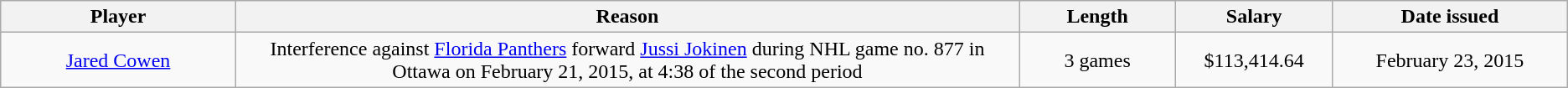<table class="wikitable" style="text-align:center;">
<tr>
<th style="width:15%;">Player</th>
<th style="width:50%;">Reason</th>
<th style="width:10%;">Length</th>
<th style="width:10%;">Salary</th>
<th style="width:15%;">Date issued</th>
</tr>
<tr>
<td><a href='#'>Jared Cowen</a></td>
<td>Interference against <a href='#'>Florida Panthers</a> forward <a href='#'>Jussi Jokinen</a> during NHL game no. 877 in Ottawa on February 21, 2015, at 4:38 of the second period</td>
<td>3 games</td>
<td>$113,414.64</td>
<td>February 23, 2015</td>
</tr>
</table>
